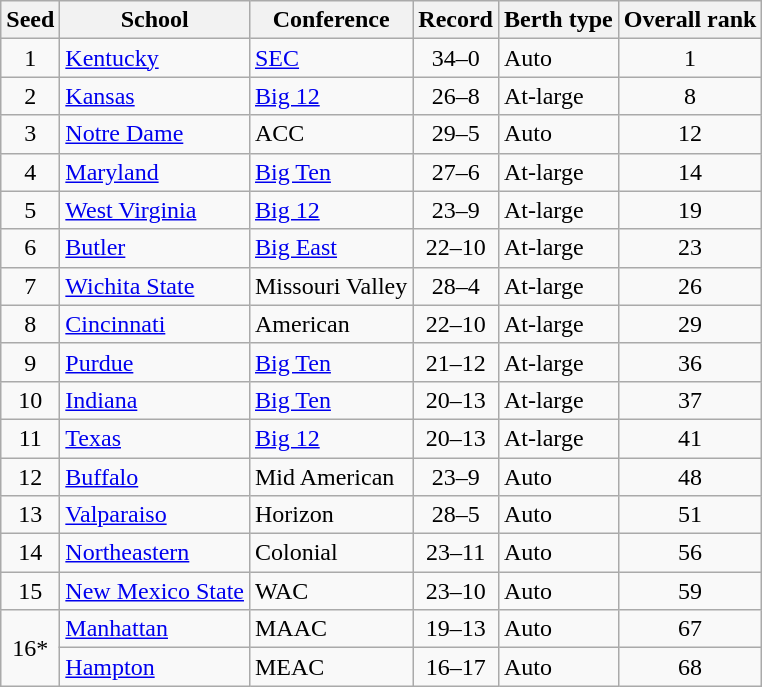<table class="wikitable sortable">
<tr>
<th>Seed</th>
<th>School</th>
<th>Conference</th>
<th>Record</th>
<th>Berth type</th>
<th>Overall rank</th>
</tr>
<tr>
<td align=center>1</td>
<td><a href='#'>Kentucky</a></td>
<td><a href='#'>SEC</a></td>
<td align=center>34–0</td>
<td>Auto</td>
<td align=center>1</td>
</tr>
<tr>
<td align=center>2</td>
<td><a href='#'>Kansas</a></td>
<td><a href='#'>Big 12</a></td>
<td align=center>26–8</td>
<td>At-large</td>
<td align=center>8</td>
</tr>
<tr>
<td align=center>3</td>
<td><a href='#'>Notre Dame</a></td>
<td>ACC</td>
<td align=center>29–5</td>
<td>Auto</td>
<td align=center>12</td>
</tr>
<tr>
<td align=center>4</td>
<td><a href='#'>Maryland</a></td>
<td><a href='#'>Big Ten</a></td>
<td align=center>27–6</td>
<td>At-large</td>
<td align=center>14</td>
</tr>
<tr>
<td align=center>5</td>
<td><a href='#'>West Virginia</a></td>
<td><a href='#'>Big 12</a></td>
<td align=center>23–9</td>
<td>At-large</td>
<td align=center>19</td>
</tr>
<tr>
<td align=center>6</td>
<td><a href='#'>Butler</a></td>
<td><a href='#'>Big East</a></td>
<td align=center>22–10</td>
<td>At-large</td>
<td align=center>23</td>
</tr>
<tr>
<td align=center>7</td>
<td><a href='#'>Wichita State</a></td>
<td>Missouri Valley</td>
<td align=center>28–4</td>
<td>At-large</td>
<td align=center>26</td>
</tr>
<tr>
<td align=center>8</td>
<td><a href='#'>Cincinnati</a></td>
<td>American</td>
<td align=center>22–10</td>
<td>At-large</td>
<td align=center>29</td>
</tr>
<tr>
<td align=center>9</td>
<td><a href='#'>Purdue</a></td>
<td><a href='#'>Big Ten</a></td>
<td align=center>21–12</td>
<td>At-large</td>
<td align=center>36</td>
</tr>
<tr>
<td align=center>10</td>
<td><a href='#'>Indiana</a></td>
<td><a href='#'>Big Ten</a></td>
<td align=center>20–13</td>
<td>At-large</td>
<td align=center>37</td>
</tr>
<tr>
<td align=center>11</td>
<td><a href='#'>Texas</a></td>
<td><a href='#'>Big 12</a></td>
<td align=center>20–13</td>
<td>At-large</td>
<td align=center>41</td>
</tr>
<tr>
<td align=center>12</td>
<td><a href='#'>Buffalo</a></td>
<td>Mid American</td>
<td align=center>23–9</td>
<td>Auto</td>
<td align=center>48</td>
</tr>
<tr>
<td align=center>13</td>
<td><a href='#'>Valparaiso</a></td>
<td>Horizon</td>
<td align=center>28–5</td>
<td>Auto</td>
<td align=center>51</td>
</tr>
<tr>
<td align=center>14</td>
<td><a href='#'>Northeastern</a></td>
<td>Colonial</td>
<td align=center>23–11</td>
<td>Auto</td>
<td align=center>56</td>
</tr>
<tr>
<td align=center>15</td>
<td><a href='#'>New Mexico State</a></td>
<td>WAC</td>
<td align=center>23–10</td>
<td>Auto</td>
<td align=center>59</td>
</tr>
<tr>
<td rowspan=2 align=center>16*</td>
<td><a href='#'>Manhattan</a></td>
<td>MAAC</td>
<td align=center>19–13</td>
<td>Auto</td>
<td align=center>67</td>
</tr>
<tr>
<td><a href='#'>Hampton</a></td>
<td>MEAC</td>
<td align=center>16–17</td>
<td>Auto</td>
<td align=center>68</td>
</tr>
</table>
